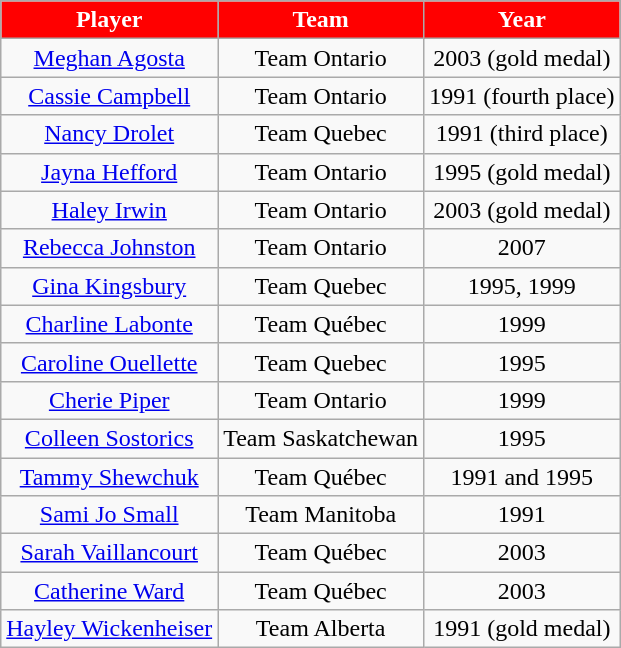<table class="wikitable" style="text-align:center">
<tr style="text-align:center; background:red; color:#fff;">
<td><strong>Player</strong></td>
<td><strong>Team</strong></td>
<td><strong>Year</strong></td>
</tr>
<tr>
<td><a href='#'>Meghan Agosta</a></td>
<td>Team Ontario</td>
<td>2003 (gold medal)</td>
</tr>
<tr>
<td><a href='#'>Cassie Campbell</a></td>
<td>Team Ontario</td>
<td>1991 (fourth place)</td>
</tr>
<tr>
<td><a href='#'>Nancy Drolet</a></td>
<td>Team Quebec</td>
<td>1991  (third place)</td>
</tr>
<tr>
<td><a href='#'>Jayna Hefford</a></td>
<td>Team Ontario</td>
<td>1995 (gold medal)</td>
</tr>
<tr>
<td><a href='#'>Haley Irwin</a></td>
<td>Team Ontario</td>
<td>2003 (gold medal)</td>
</tr>
<tr>
<td><a href='#'>Rebecca Johnston</a></td>
<td>Team Ontario</td>
<td>2007</td>
</tr>
<tr>
<td><a href='#'>Gina Kingsbury</a></td>
<td>Team Quebec</td>
<td>1995, 1999</td>
</tr>
<tr>
<td><a href='#'>Charline Labonte</a></td>
<td>Team Québec</td>
<td>1999</td>
</tr>
<tr>
<td><a href='#'>Caroline Ouellette</a></td>
<td>Team Quebec</td>
<td>1995</td>
</tr>
<tr>
<td><a href='#'>Cherie Piper</a></td>
<td>Team Ontario</td>
<td>1999</td>
</tr>
<tr>
<td><a href='#'>Colleen Sostorics</a></td>
<td>Team Saskatchewan</td>
<td>1995</td>
</tr>
<tr>
<td><a href='#'>Tammy Shewchuk</a></td>
<td>Team Québec</td>
<td>1991 and 1995</td>
</tr>
<tr>
<td><a href='#'>Sami Jo Small</a></td>
<td>Team Manitoba</td>
<td>1991</td>
</tr>
<tr>
<td><a href='#'>Sarah Vaillancourt</a></td>
<td>Team Québec</td>
<td>2003</td>
</tr>
<tr>
<td><a href='#'>Catherine Ward</a></td>
<td>Team Québec</td>
<td>2003</td>
</tr>
<tr>
<td><a href='#'>Hayley Wickenheiser</a></td>
<td>Team Alberta</td>
<td>1991 (gold medal)</td>
</tr>
</table>
